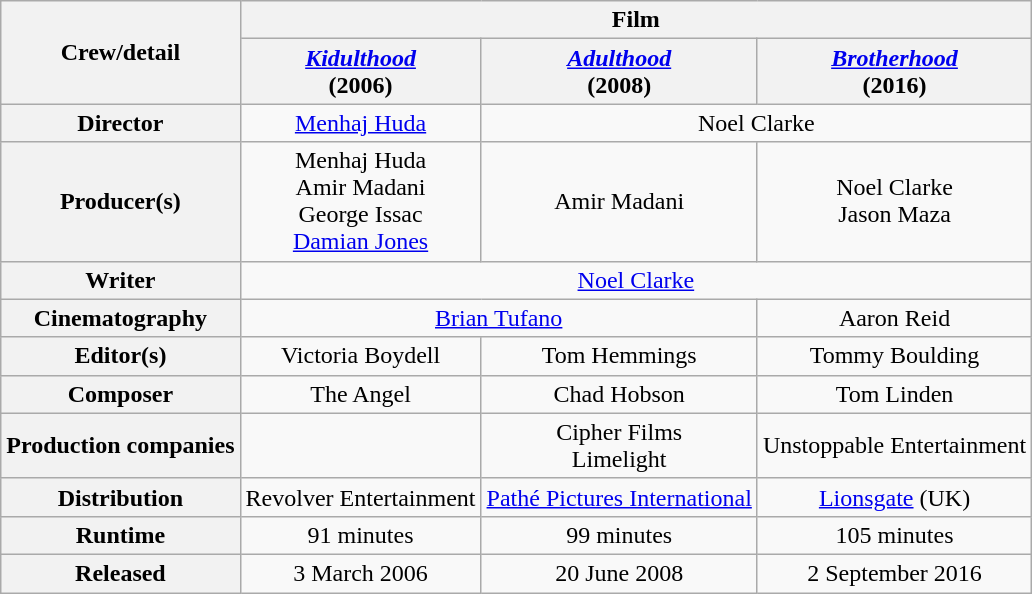<table class="wikitable" style="text-align:center;">
<tr>
<th rowspan=2>Crew/detail</th>
<th colspan=3>Film</th>
</tr>
<tr>
<th><em><a href='#'>Kidulthood</a></em><br>(2006)</th>
<th><em><a href='#'>Adulthood</a></em><br>(2008)</th>
<th><em><a href='#'>Brotherhood</a></em><br>(2016)</th>
</tr>
<tr>
<th>Director</th>
<td><a href='#'>Menhaj Huda</a></td>
<td colspan=2>Noel Clarke</td>
</tr>
<tr>
<th>Producer(s)</th>
<td>Menhaj Huda<br>Amir Madani<br>George Issac<br><a href='#'>Damian Jones</a></td>
<td>Amir Madani</td>
<td>Noel Clarke<br>Jason Maza</td>
</tr>
<tr>
<th>Writer</th>
<td colspan=3><a href='#'>Noel Clarke</a></td>
</tr>
<tr>
<th>Cinematography</th>
<td colspan=2><a href='#'>Brian Tufano</a></td>
<td>Aaron Reid</td>
</tr>
<tr>
<th>Editor(s)</th>
<td>Victoria Boydell</td>
<td>Tom Hemmings</td>
<td>Tommy Boulding</td>
</tr>
<tr>
<th>Composer</th>
<td>The Angel</td>
<td>Chad Hobson</td>
<td>Tom Linden</td>
</tr>
<tr>
<th>Production companies</th>
<td></td>
<td>Cipher Films<br>Limelight</td>
<td>Unstoppable Entertainment</td>
</tr>
<tr>
<th>Distribution</th>
<td>Revolver Entertainment</td>
<td><a href='#'>Pathé Pictures International</a></td>
<td><a href='#'>Lionsgate</a> (UK)</td>
</tr>
<tr>
<th>Runtime</th>
<td>91 minutes</td>
<td>99 minutes</td>
<td>105 minutes</td>
</tr>
<tr>
<th>Released</th>
<td>3 March 2006</td>
<td>20 June 2008</td>
<td>2 September 2016</td>
</tr>
</table>
